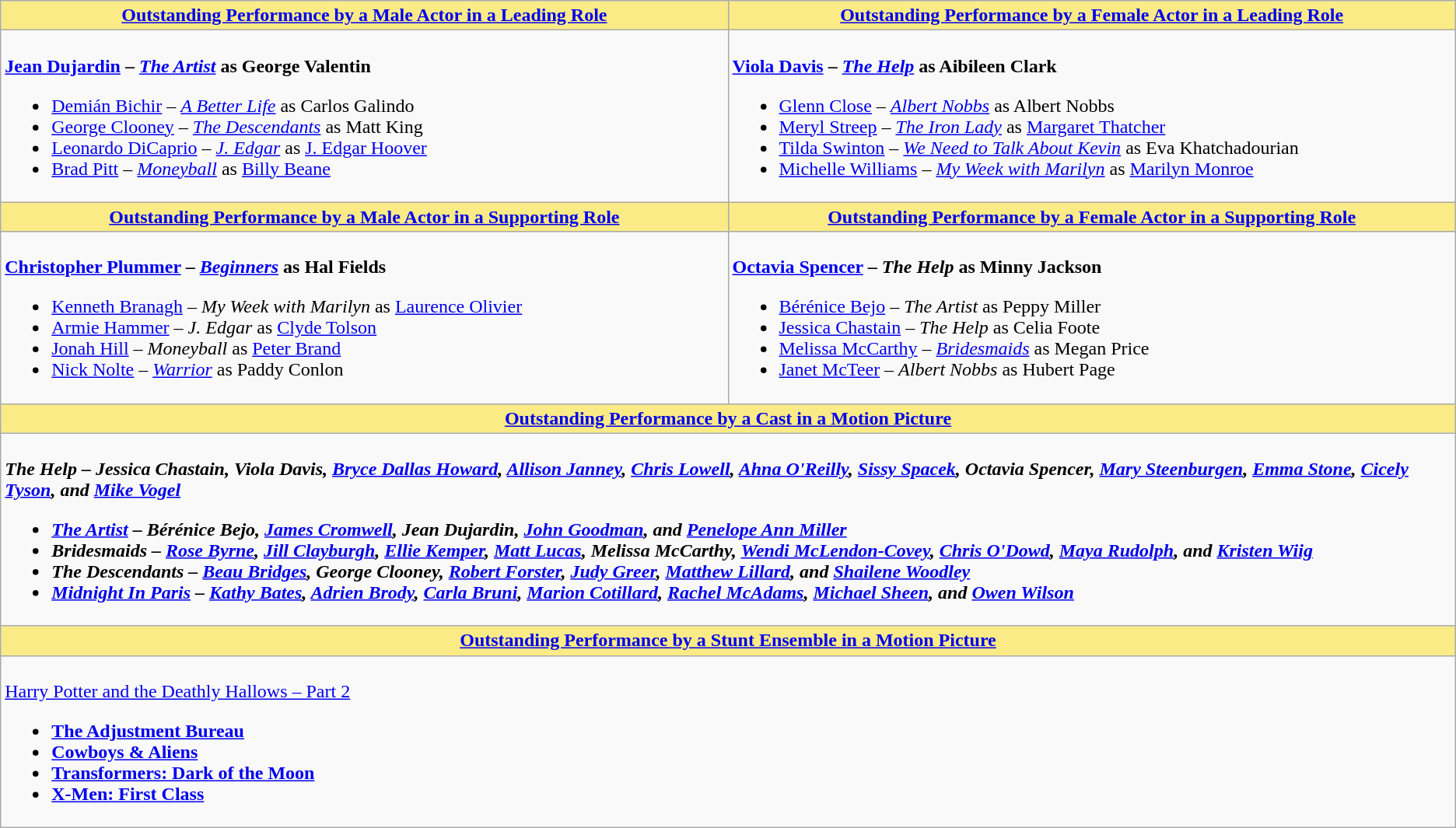<table class=wikitable style="width="100%">
<tr>
<th style="background:#FAEB86;" width="50%"><a href='#'>Outstanding Performance by a Male Actor in a Leading Role</a></th>
<th style="background:#FAEB86;" width="50%"><a href='#'>Outstanding Performance by a Female Actor in a Leading Role</a></th>
</tr>
<tr>
<td valign="top"><br><strong><a href='#'>Jean Dujardin</a> – <em><a href='#'>The Artist</a></em> as George Valentin</strong><ul><li><a href='#'>Demián Bichir</a> – <em><a href='#'>A Better Life</a></em> as Carlos Galindo</li><li><a href='#'>George Clooney</a> – <em><a href='#'>The Descendants</a></em> as Matt King</li><li><a href='#'>Leonardo DiCaprio</a> – <em><a href='#'>J. Edgar</a></em> as <a href='#'>J. Edgar Hoover</a></li><li><a href='#'>Brad Pitt</a> – <em><a href='#'>Moneyball</a></em> as <a href='#'>Billy Beane</a></li></ul></td>
<td valign="top"><br><strong><a href='#'>Viola Davis</a> – <em><a href='#'>The Help</a></em> as Aibileen Clark</strong><ul><li><a href='#'>Glenn Close</a> – <em><a href='#'>Albert Nobbs</a></em> as Albert Nobbs</li><li><a href='#'>Meryl Streep</a> – <em><a href='#'>The Iron Lady</a></em> as <a href='#'>Margaret Thatcher</a></li><li><a href='#'>Tilda Swinton</a> – <em><a href='#'>We Need to Talk About Kevin</a></em> as Eva Khatchadourian</li><li><a href='#'>Michelle Williams</a> – <em><a href='#'>My Week with Marilyn</a></em> as <a href='#'>Marilyn Monroe</a></li></ul></td>
</tr>
<tr>
<th style="background:#FAEB86;"><a href='#'>Outstanding Performance by a Male Actor in a Supporting Role</a></th>
<th style="background:#FAEB86;"><a href='#'>Outstanding Performance by a Female Actor in a Supporting Role</a></th>
</tr>
<tr>
<td valign="top"><br><strong><a href='#'>Christopher Plummer</a> – <em><a href='#'>Beginners</a></em> as Hal Fields</strong><ul><li><a href='#'>Kenneth Branagh</a> – <em>My Week with Marilyn</em> as <a href='#'>Laurence Olivier</a></li><li><a href='#'>Armie Hammer</a> – <em>J. Edgar</em> as <a href='#'>Clyde Tolson</a></li><li><a href='#'>Jonah Hill</a> – <em>Moneyball</em> as <a href='#'>Peter Brand</a></li><li><a href='#'>Nick Nolte</a> – <em><a href='#'>Warrior</a></em> as Paddy Conlon</li></ul></td>
<td valign="top"><br><strong><a href='#'>Octavia Spencer</a> – <em>The Help</em> as Minny Jackson</strong><ul><li><a href='#'>Bérénice Bejo</a> – <em>The Artist</em> as Peppy Miller</li><li><a href='#'>Jessica Chastain</a> – <em>The Help</em> as Celia Foote</li><li><a href='#'>Melissa McCarthy</a> – <em><a href='#'>Bridesmaids</a></em> as Megan Price</li><li><a href='#'>Janet McTeer</a> – <em>Albert Nobbs</em> as Hubert Page</li></ul></td>
</tr>
<tr>
<th colspan="2" style="background:#FAEB86;"><a href='#'>Outstanding Performance by a Cast in a Motion Picture</a></th>
</tr>
<tr>
<td colspan=2 valign="top"><br><strong><em>The Help<em> – Jessica Chastain, Viola Davis, <a href='#'>Bryce Dallas Howard</a>, <a href='#'>Allison Janney</a>, <a href='#'>Chris Lowell</a>, <a href='#'>Ahna O'Reilly</a>, <a href='#'>Sissy Spacek</a>, Octavia Spencer, <a href='#'>Mary Steenburgen</a>, <a href='#'>Emma Stone</a>, <a href='#'>Cicely Tyson</a>, and <a href='#'>Mike Vogel</a><strong><ul><li></em><a href='#'>The Artist</a><em> – Bérénice Bejo, <a href='#'>James Cromwell</a>, Jean Dujardin, <a href='#'>John Goodman</a>, and <a href='#'>Penelope Ann Miller</a></li><li></em>Bridesmaids<em> – <a href='#'>Rose Byrne</a>, <a href='#'>Jill Clayburgh</a>, <a href='#'>Ellie Kemper</a>, <a href='#'>Matt Lucas</a>, Melissa McCarthy, <a href='#'>Wendi McLendon-Covey</a>, <a href='#'>Chris O'Dowd</a>, <a href='#'>Maya Rudolph</a>, and <a href='#'>Kristen Wiig</a></li><li></em>The Descendants<em> – <a href='#'>Beau Bridges</a>, George Clooney, <a href='#'>Robert Forster</a>, <a href='#'>Judy Greer</a>, <a href='#'>Matthew Lillard</a>, and <a href='#'>Shailene Woodley</a></li><li></em><a href='#'>Midnight In Paris</a><em> – <a href='#'>Kathy Bates</a>, <a href='#'>Adrien Brody</a>, <a href='#'>Carla Bruni</a>, <a href='#'>Marion Cotillard</a>, <a href='#'>Rachel McAdams</a>, <a href='#'>Michael Sheen</a>, and <a href='#'>Owen Wilson</a></li></ul></td>
</tr>
<tr>
<th colspan="2" style="background:#FAEB86"><a href='#'>Outstanding Performance by a Stunt Ensemble in a Motion Picture</a></th>
</tr>
<tr>
<td colspan=2 valign="top"><br></em></strong><a href='#'>Harry Potter and the Deathly Hallows – Part 2</a><strong><em><ul><li></em><a href='#'>The Adjustment Bureau</a><em></li><li></em><a href='#'>Cowboys & Aliens</a><em></li><li></em><a href='#'>Transformers: Dark of the Moon</a><em></li><li></em><a href='#'>X-Men: First Class</a><em></li></ul></td>
</tr>
</table>
